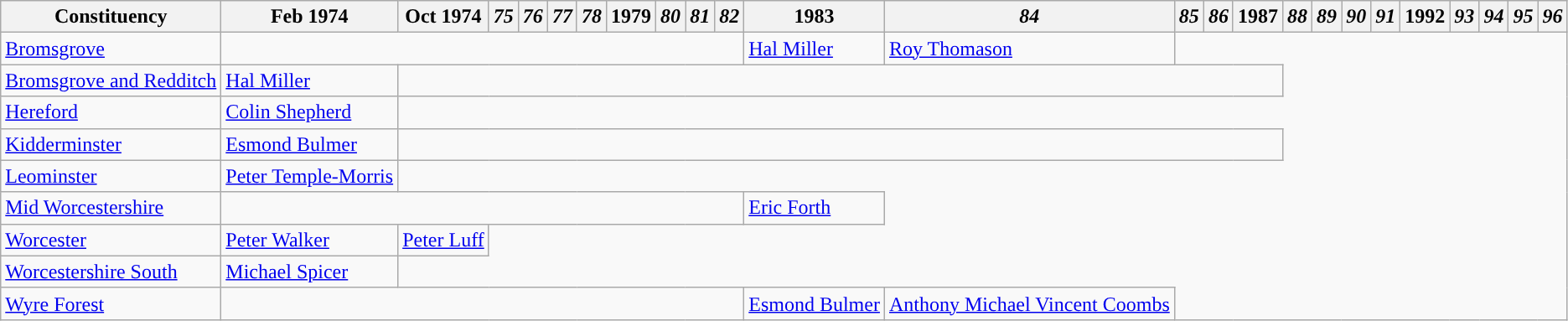<table class="wikitable">
<tr>
<th>Constituency</th>
<th>Feb 1974</th>
<th>Oct 1974</th>
<th><em>75</em></th>
<th><em>76</em></th>
<th><em>77</em></th>
<th><em>78</em></th>
<th>1979</th>
<th><em>80</em></th>
<th><em>81</em></th>
<th><em>82</em></th>
<th>1983</th>
<th><em>84</em></th>
<th><em>85</em></th>
<th><em>86</em></th>
<th>1987</th>
<th><em>88</em></th>
<th><em>89</em></th>
<th><em>90</em></th>
<th><em>91</em></th>
<th>1992</th>
<th><em>93</em></th>
<th><em>94</em></th>
<th><em>95</em></th>
<th><em>96</em></th>
</tr>
<tr>
<td><a href='#'>Bromsgrove</a></td>
<td colspan=10></td>
<td><a href='#'>Hal Miller</a></td>
<td><a href='#'>Roy Thomason</a></td>
</tr>
<tr>
<td><a href='#'>Bromsgrove and Redditch</a></td>
<td><a href='#'>Hal Miller</a></td>
<td colspan=14></td>
</tr>
<tr>
<td><a href='#'>Hereford</a></td>
<td><a href='#'>Colin Shepherd</a></td>
</tr>
<tr>
<td><a href='#'>Kidderminster</a></td>
<td><a href='#'>Esmond Bulmer</a></td>
<td colspan=14></td>
</tr>
<tr>
<td><a href='#'>Leominster</a></td>
<td><a href='#'>Peter Temple-Morris</a></td>
</tr>
<tr>
<td><a href='#'>Mid Worcestershire</a></td>
<td colspan=10></td>
<td><a href='#'>Eric Forth</a></td>
</tr>
<tr>
<td><a href='#'>Worcester</a></td>
<td><a href='#'>Peter Walker</a></td>
<td><a href='#'>Peter Luff</a></td>
</tr>
<tr>
<td><a href='#'>Worcestershire South</a></td>
<td><a href='#'>Michael Spicer</a></td>
</tr>
<tr>
<td><a href='#'>Wyre Forest</a></td>
<td colspan=10></td>
<td><a href='#'>Esmond Bulmer</a></td>
<td><a href='#'>Anthony Michael Vincent Coombs</a></td>
</tr>
</table>
